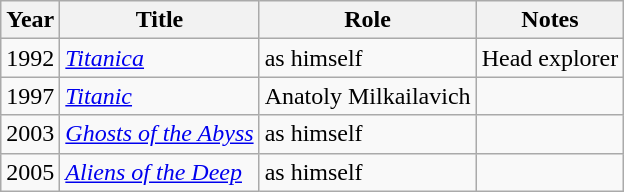<table class="wikitable">
<tr>
<th>Year</th>
<th>Title</th>
<th>Role</th>
<th>Notes</th>
</tr>
<tr>
<td>1992</td>
<td><em><a href='#'>Titanica</a></em></td>
<td>as himself</td>
<td>Head explorer</td>
</tr>
<tr>
<td>1997</td>
<td><em><a href='#'>Titanic</a></em></td>
<td>Anatoly Milkailavich</td>
<td></td>
</tr>
<tr>
<td>2003</td>
<td><em><a href='#'>Ghosts of the Abyss</a></em></td>
<td>as himself</td>
<td></td>
</tr>
<tr>
<td>2005</td>
<td><em><a href='#'>Aliens of the Deep</a></em></td>
<td>as himself</td>
<td></td>
</tr>
</table>
